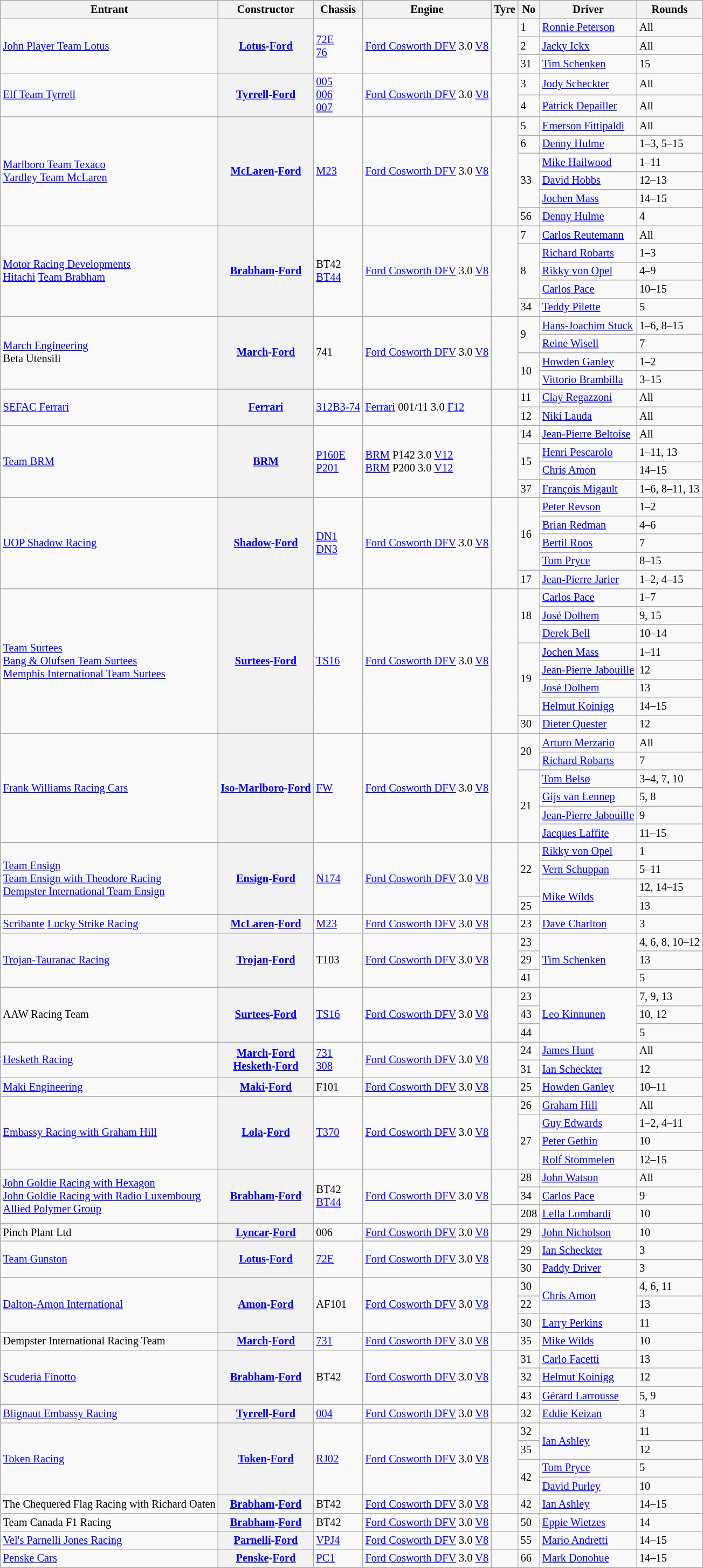<table class="wikitable sortable" style="font-size: 85%">
<tr>
<th>Entrant</th>
<th>Constructor</th>
<th>Chassis</th>
<th>Engine</th>
<th>Tyre</th>
<th>No</th>
<th>Driver</th>
<th>Rounds</th>
</tr>
<tr>
<td rowspan="3"> <a href='#'>John Player Team Lotus</a></td>
<th rowspan="3"><a href='#'>Lotus</a>-<a href='#'>Ford</a></th>
<td rowspan="3"><a href='#'>72E</a><br><a href='#'>76</a></td>
<td rowspan="3"><a href='#'>Ford Cosworth DFV</a> 3.0 <a href='#'>V8</a></td>
<td rowspan="3"></td>
<td>1</td>
<td> <a href='#'>Ronnie Peterson</a></td>
<td>All</td>
</tr>
<tr>
<td>2</td>
<td> <a href='#'>Jacky Ickx</a></td>
<td>All</td>
</tr>
<tr>
<td>31</td>
<td> <a href='#'>Tim Schenken</a></td>
<td>15</td>
</tr>
<tr>
<td rowspan="2"> <a href='#'>Elf Team Tyrrell</a></td>
<th rowspan="2"><a href='#'>Tyrrell</a>-<a href='#'>Ford</a></th>
<td rowspan="2"><a href='#'>005</a><br><a href='#'>006</a><br><a href='#'>007</a></td>
<td rowspan="2"><a href='#'>Ford Cosworth DFV</a> 3.0 <a href='#'>V8</a></td>
<td rowspan="2"></td>
<td>3</td>
<td> <a href='#'>Jody Scheckter</a></td>
<td>All</td>
</tr>
<tr>
<td>4</td>
<td> <a href='#'>Patrick Depailler</a></td>
<td>All</td>
</tr>
<tr>
<td rowspan="6"> <a href='#'>Marlboro Team Texaco</a><br> <a href='#'>Yardley Team McLaren</a></td>
<th rowspan="6"><a href='#'>McLaren</a>-<a href='#'>Ford</a></th>
<td rowspan="6"><a href='#'>M23</a></td>
<td rowspan="6"><a href='#'>Ford Cosworth DFV</a> 3.0 <a href='#'>V8</a></td>
<td rowspan="6"></td>
<td>5</td>
<td> <a href='#'>Emerson Fittipaldi</a></td>
<td>All</td>
</tr>
<tr>
<td>6</td>
<td> <a href='#'>Denny Hulme</a></td>
<td>1–3, 5–15</td>
</tr>
<tr>
<td rowspan="3">33</td>
<td> <a href='#'>Mike Hailwood</a></td>
<td>1–11</td>
</tr>
<tr>
<td> <a href='#'>David Hobbs</a></td>
<td>12–13</td>
</tr>
<tr>
<td> <a href='#'>Jochen Mass</a></td>
<td>14–15</td>
</tr>
<tr>
<td>56</td>
<td> <a href='#'>Denny Hulme</a></td>
<td>4</td>
</tr>
<tr>
<td rowspan="5"> <a href='#'>Motor Racing Developments</a><br> <a href='#'>Hitachi</a> <a href='#'>Team Brabham</a></td>
<th rowspan="5"><a href='#'>Brabham</a>-<a href='#'>Ford</a></th>
<td rowspan="5">BT42<br><a href='#'>BT44</a></td>
<td rowspan="5"><a href='#'>Ford Cosworth DFV</a> 3.0 <a href='#'>V8</a></td>
<td rowspan="5"></td>
<td>7</td>
<td> <a href='#'>Carlos Reutemann</a></td>
<td>All</td>
</tr>
<tr>
<td rowspan="3">8</td>
<td> <a href='#'>Richard Robarts</a></td>
<td>1–3</td>
</tr>
<tr>
<td> <a href='#'>Rikky von Opel</a></td>
<td>4–9</td>
</tr>
<tr>
<td> <a href='#'>Carlos Pace</a></td>
<td>10–15</td>
</tr>
<tr>
<td>34</td>
<td> <a href='#'>Teddy Pilette</a></td>
<td>5</td>
</tr>
<tr>
<td rowspan="4"> <a href='#'>March Engineering</a><br> Beta Utensili</td>
<th rowspan="4"><a href='#'>March</a>-<a href='#'>Ford</a></th>
<td rowspan="4">741</td>
<td rowspan="4"><a href='#'>Ford Cosworth DFV</a> 3.0 <a href='#'>V8</a></td>
<td rowspan="4"></td>
<td rowspan="2">9</td>
<td> <a href='#'>Hans-Joachim Stuck</a></td>
<td>1–6, 8–15</td>
</tr>
<tr>
<td> <a href='#'>Reine Wisell</a></td>
<td>7</td>
</tr>
<tr>
<td rowspan="2">10</td>
<td> <a href='#'>Howden Ganley</a></td>
<td>1–2</td>
</tr>
<tr>
<td> <a href='#'>Vittorio Brambilla</a></td>
<td>3–15</td>
</tr>
<tr>
<td rowspan="2"> <a href='#'>SEFAC Ferrari</a></td>
<th rowspan="2"><a href='#'>Ferrari</a></th>
<td rowspan="2"><a href='#'>312B3-74</a></td>
<td rowspan="2"><a href='#'>Ferrari</a> 001/11 3.0 <a href='#'>F12</a></td>
<td rowspan="2"></td>
<td>11</td>
<td> <a href='#'>Clay Regazzoni</a></td>
<td>All</td>
</tr>
<tr>
<td>12</td>
<td> <a href='#'>Niki Lauda</a></td>
<td>All</td>
</tr>
<tr>
<td rowspan="4"> <a href='#'>Team BRM</a></td>
<th rowspan="4"><a href='#'>BRM</a></th>
<td rowspan="4"><a href='#'>P160E</a><br><a href='#'>P201</a></td>
<td rowspan="4"><a href='#'>BRM</a> P142 3.0 <a href='#'>V12</a><br><a href='#'>BRM</a> P200 3.0 <a href='#'>V12</a></td>
<td rowspan="4"></td>
<td>14</td>
<td> <a href='#'>Jean-Pierre Beltoise</a></td>
<td>All</td>
</tr>
<tr>
<td rowspan="2">15</td>
<td> <a href='#'>Henri Pescarolo</a></td>
<td>1–11, 13</td>
</tr>
<tr>
<td> <a href='#'>Chris Amon</a></td>
<td>14–15</td>
</tr>
<tr>
<td>37</td>
<td> <a href='#'>François Migault</a></td>
<td>1–6, 8–11, 13</td>
</tr>
<tr>
<td rowspan="5"> <a href='#'>UOP Shadow Racing</a></td>
<th rowspan="5"><a href='#'>Shadow</a>-<a href='#'>Ford</a></th>
<td rowspan="5"><a href='#'>DN1</a><br><a href='#'>DN3</a></td>
<td rowspan="5"><a href='#'>Ford Cosworth DFV</a> 3.0 <a href='#'>V8</a></td>
<td rowspan="5"></td>
<td rowspan="4">16</td>
<td> <a href='#'>Peter Revson</a></td>
<td>1–2</td>
</tr>
<tr>
<td> <a href='#'>Brian Redman</a></td>
<td>4–6</td>
</tr>
<tr>
<td> <a href='#'>Bertil Roos</a></td>
<td>7</td>
</tr>
<tr>
<td> <a href='#'>Tom Pryce</a></td>
<td>8–15</td>
</tr>
<tr>
<td>17</td>
<td> <a href='#'>Jean-Pierre Jarier</a></td>
<td>1–2, 4–15</td>
</tr>
<tr>
<td rowspan="8"> <a href='#'>Team Surtees</a><br> <a href='#'>Bang & Olufsen Team Surtees</a><br> <a href='#'>Memphis International Team Surtees</a></td>
<th rowspan="8"><a href='#'>Surtees</a>-<a href='#'>Ford</a></th>
<td rowspan="8"><a href='#'>TS16</a></td>
<td rowspan="8"><a href='#'>Ford Cosworth DFV</a> 3.0 <a href='#'>V8</a></td>
<td rowspan="8"></td>
<td rowspan="3">18</td>
<td> <a href='#'>Carlos Pace</a></td>
<td>1–7</td>
</tr>
<tr>
<td> <a href='#'>José Dolhem</a></td>
<td>9, 15</td>
</tr>
<tr>
<td> <a href='#'>Derek Bell</a></td>
<td>10–14</td>
</tr>
<tr>
<td rowspan="4">19</td>
<td> <a href='#'>Jochen Mass</a></td>
<td>1–11</td>
</tr>
<tr>
<td> <a href='#'>Jean-Pierre Jabouille</a></td>
<td>12</td>
</tr>
<tr>
<td> <a href='#'>José Dolhem</a></td>
<td>13</td>
</tr>
<tr>
<td> <a href='#'>Helmut Koinigg</a></td>
<td>14–15</td>
</tr>
<tr>
<td>30</td>
<td> <a href='#'>Dieter Quester</a></td>
<td>12</td>
</tr>
<tr>
<td rowspan="6"> <a href='#'>Frank Williams Racing Cars</a></td>
<th rowspan="6"><a href='#'>Iso-Marlboro</a>-<a href='#'>Ford</a></th>
<td rowspan="6"><a href='#'>FW</a></td>
<td rowspan="6"><a href='#'>Ford Cosworth DFV</a> 3.0 <a href='#'>V8</a></td>
<td rowspan="6"></td>
<td rowspan="2">20</td>
<td> <a href='#'>Arturo Merzario</a></td>
<td>All</td>
</tr>
<tr>
<td> <a href='#'>Richard Robarts</a></td>
<td>7</td>
</tr>
<tr>
<td rowspan="4">21</td>
<td> <a href='#'>Tom Belsø</a></td>
<td>3–4, 7, 10</td>
</tr>
<tr>
<td> <a href='#'>Gijs van Lennep</a></td>
<td>5, 8</td>
</tr>
<tr>
<td> <a href='#'>Jean-Pierre Jabouille</a></td>
<td>9</td>
</tr>
<tr>
<td> <a href='#'>Jacques Laffite</a></td>
<td>11–15</td>
</tr>
<tr>
<td rowspan="4"> <a href='#'>Team Ensign</a><br> <a href='#'>Team Ensign with Theodore Racing</a><br> <a href='#'>Dempster International Team Ensign</a></td>
<th rowspan="4"><a href='#'>Ensign</a>-<a href='#'>Ford</a></th>
<td rowspan="4"><a href='#'>N174</a></td>
<td rowspan="4"><a href='#'>Ford Cosworth DFV</a> 3.0 <a href='#'>V8</a></td>
<td rowspan="4"></td>
<td rowspan="3">22</td>
<td> <a href='#'>Rikky von Opel</a></td>
<td>1</td>
</tr>
<tr>
<td> <a href='#'>Vern Schuppan</a></td>
<td>5–11</td>
</tr>
<tr>
<td rowspan="2"> <a href='#'>Mike Wilds</a></td>
<td>12, 14–15</td>
</tr>
<tr>
<td>25</td>
<td>13</td>
</tr>
<tr>
<td> <a href='#'>Scribante</a> <a href='#'>Lucky Strike Racing</a></td>
<th><a href='#'>McLaren</a>-<a href='#'>Ford</a></th>
<td><a href='#'>M23</a></td>
<td><a href='#'>Ford Cosworth DFV</a> 3.0 <a href='#'>V8</a></td>
<td></td>
<td>23</td>
<td> <a href='#'>Dave Charlton</a></td>
<td>3</td>
</tr>
<tr>
<td rowspan="3"> <a href='#'>Trojan-Tauranac Racing</a></td>
<th rowspan="3"><a href='#'>Trojan</a>-<a href='#'>Ford</a></th>
<td rowspan="3">T103</td>
<td rowspan="3"><a href='#'>Ford Cosworth DFV</a> 3.0 <a href='#'>V8</a></td>
<td rowspan="3"></td>
<td>23</td>
<td rowspan="3"> <a href='#'>Tim Schenken</a></td>
<td>4, 6, 8, 10–12</td>
</tr>
<tr>
<td>29</td>
<td>13</td>
</tr>
<tr>
<td>41</td>
<td>5</td>
</tr>
<tr>
<td rowspan="3"> AAW Racing Team</td>
<th rowspan="3"><a href='#'>Surtees</a>-<a href='#'>Ford</a></th>
<td rowspan="3"><a href='#'>TS16</a></td>
<td rowspan="3"><a href='#'>Ford Cosworth DFV</a> 3.0 <a href='#'>V8</a></td>
<td rowspan="3"></td>
<td>23</td>
<td rowspan="3"> <a href='#'>Leo Kinnunen</a></td>
<td>7, 9, 13</td>
</tr>
<tr>
<td>43</td>
<td>10, 12</td>
</tr>
<tr>
<td>44</td>
<td>5</td>
</tr>
<tr>
<td rowspan="2"> <a href='#'>Hesketh Racing</a></td>
<th rowspan="2"><a href='#'>March</a>-<a href='#'>Ford</a><br><a href='#'>Hesketh</a>-<a href='#'>Ford</a></th>
<td rowspan="2"><a href='#'>731</a> <br><a href='#'>308</a></td>
<td rowspan="2"><a href='#'>Ford Cosworth DFV</a> 3.0 <a href='#'>V8</a></td>
<td rowspan="2"><br></td>
<td>24</td>
<td> <a href='#'>James Hunt</a></td>
<td>All</td>
</tr>
<tr>
<td>31</td>
<td> <a href='#'>Ian Scheckter</a></td>
<td>12</td>
</tr>
<tr>
<td> <a href='#'>Maki Engineering</a></td>
<th><a href='#'>Maki</a>-<a href='#'>Ford</a></th>
<td>F101</td>
<td><a href='#'>Ford Cosworth DFV</a> 3.0 <a href='#'>V8</a></td>
<td></td>
<td>25</td>
<td> <a href='#'>Howden Ganley</a></td>
<td>10–11</td>
</tr>
<tr>
<td rowspan="4"> <a href='#'>Embassy Racing with Graham Hill</a></td>
<th rowspan="4"><a href='#'>Lola</a>-<a href='#'>Ford</a></th>
<td rowspan="4"><a href='#'>T370</a></td>
<td rowspan="4"><a href='#'>Ford Cosworth DFV</a> 3.0 <a href='#'>V8</a></td>
<td rowspan="4"></td>
<td>26</td>
<td> <a href='#'>Graham Hill</a></td>
<td>All</td>
</tr>
<tr>
<td rowspan="3">27</td>
<td> <a href='#'>Guy Edwards</a></td>
<td>1–2, 4–11</td>
</tr>
<tr>
<td> <a href='#'>Peter Gethin</a></td>
<td>10</td>
</tr>
<tr>
<td> <a href='#'>Rolf Stommelen</a></td>
<td>12–15</td>
</tr>
<tr>
<td rowspan="3"> <a href='#'>John Goldie Racing with Hexagon</a><br> <a href='#'>John Goldie Racing with Radio Luxembourg</a><br> <a href='#'>Allied Polymer Group</a></td>
<th rowspan="3"><a href='#'>Brabham</a>-<a href='#'>Ford</a></th>
<td rowspan="3">BT42<br><a href='#'>BT44</a></td>
<td rowspan="3"><a href='#'>Ford Cosworth DFV</a> 3.0 <a href='#'>V8</a></td>
<td rowspan="2"></td>
<td>28</td>
<td> <a href='#'>John Watson</a></td>
<td>All</td>
</tr>
<tr>
<td>34</td>
<td> <a href='#'>Carlos Pace</a></td>
<td>9</td>
</tr>
<tr>
<td></td>
<td>208</td>
<td> <a href='#'>Lella Lombardi</a></td>
<td>10</td>
</tr>
<tr>
<td> Pinch Plant Ltd</td>
<th><a href='#'>Lyncar</a>-<a href='#'>Ford</a></th>
<td>006</td>
<td><a href='#'>Ford Cosworth DFV</a> 3.0 <a href='#'>V8</a></td>
<td></td>
<td>29</td>
<td> <a href='#'>John Nicholson</a></td>
<td>10</td>
</tr>
<tr>
<td rowspan="2"> <a href='#'>Team Gunston</a></td>
<th rowspan="2"><a href='#'>Lotus</a>-<a href='#'>Ford</a></th>
<td rowspan="2"><a href='#'>72E</a></td>
<td rowspan="2"><a href='#'>Ford Cosworth DFV</a> 3.0 <a href='#'>V8</a></td>
<td rowspan="2"></td>
<td>29</td>
<td> <a href='#'>Ian Scheckter</a></td>
<td>3</td>
</tr>
<tr>
<td>30</td>
<td> <a href='#'>Paddy Driver</a></td>
<td>3</td>
</tr>
<tr>
<td rowspan="3"> <a href='#'>Dalton-Amon International</a></td>
<th rowspan="3"><a href='#'>Amon</a>-<a href='#'>Ford</a></th>
<td rowspan="3">AF101</td>
<td rowspan="3"><a href='#'>Ford Cosworth DFV</a> 3.0 <a href='#'>V8</a></td>
<td rowspan="3"></td>
<td>30</td>
<td rowspan="2"> <a href='#'>Chris Amon</a></td>
<td>4, 6, 11</td>
</tr>
<tr>
<td>22</td>
<td>13</td>
</tr>
<tr>
<td>30</td>
<td> <a href='#'>Larry Perkins</a></td>
<td>11</td>
</tr>
<tr>
<td> Dempster International Racing Team</td>
<th><a href='#'>March</a>-<a href='#'>Ford</a></th>
<td><a href='#'>731</a></td>
<td><a href='#'>Ford Cosworth DFV</a> 3.0 <a href='#'>V8</a></td>
<td></td>
<td>35</td>
<td> <a href='#'>Mike Wilds</a></td>
<td>10</td>
</tr>
<tr>
<td rowspan="3"> <a href='#'>Scuderia Finotto</a></td>
<th rowspan="3"><a href='#'>Brabham</a>-<a href='#'>Ford</a></th>
<td rowspan="3">BT42</td>
<td rowspan="3"><a href='#'>Ford Cosworth DFV</a> 3.0 <a href='#'>V8</a></td>
<td rowspan="3"></td>
<td>31</td>
<td> <a href='#'>Carlo Facetti</a></td>
<td>13</td>
</tr>
<tr>
<td>32</td>
<td> <a href='#'>Helmut Koinigg</a></td>
<td>12</td>
</tr>
<tr>
<td>43</td>
<td> <a href='#'>Gérard Larrousse</a></td>
<td>5, 9</td>
</tr>
<tr>
<td> <a href='#'>Blignaut Embassy Racing</a></td>
<th><a href='#'>Tyrrell</a>-<a href='#'>Ford</a></th>
<td><a href='#'>004</a></td>
<td><a href='#'>Ford Cosworth DFV</a> 3.0 <a href='#'>V8</a></td>
<td></td>
<td>32</td>
<td> <a href='#'>Eddie Keizan</a></td>
<td>3</td>
</tr>
<tr>
<td rowspan="4"> <a href='#'>Token Racing</a></td>
<th rowspan="4"><a href='#'>Token</a>-<a href='#'>Ford</a></th>
<td rowspan="4"><a href='#'>RJ02</a></td>
<td rowspan="4"><a href='#'>Ford Cosworth DFV</a> 3.0 <a href='#'>V8</a></td>
<td rowspan="4"></td>
<td>32</td>
<td rowspan="2"> <a href='#'>Ian Ashley</a></td>
<td>11</td>
</tr>
<tr>
<td>35</td>
<td>12</td>
</tr>
<tr>
<td rowspan="2">42</td>
<td> <a href='#'>Tom Pryce</a></td>
<td>5</td>
</tr>
<tr>
<td> <a href='#'>David Purley</a></td>
<td>10</td>
</tr>
<tr>
<td> The Chequered Flag Racing with Richard Oaten</td>
<th><a href='#'>Brabham</a>-<a href='#'>Ford</a></th>
<td>BT42</td>
<td><a href='#'>Ford Cosworth DFV</a> 3.0 <a href='#'>V8</a></td>
<td></td>
<td>42</td>
<td> <a href='#'>Ian Ashley</a></td>
<td>14–15</td>
</tr>
<tr>
<td> Team Canada F1 Racing</td>
<th><a href='#'>Brabham</a>-<a href='#'>Ford</a></th>
<td>BT42</td>
<td><a href='#'>Ford Cosworth DFV</a> 3.0 <a href='#'>V8</a></td>
<td></td>
<td>50</td>
<td> <a href='#'>Eppie Wietzes</a></td>
<td>14</td>
</tr>
<tr>
<td> <a href='#'>Vel's Parnelli Jones Racing</a></td>
<th><a href='#'>Parnelli</a>-<a href='#'>Ford</a></th>
<td><a href='#'>VPJ4</a></td>
<td><a href='#'>Ford Cosworth DFV</a> 3.0 <a href='#'>V8</a></td>
<td></td>
<td>55</td>
<td> <a href='#'>Mario Andretti</a></td>
<td>14–15</td>
</tr>
<tr>
<td> <a href='#'>Penske Cars</a></td>
<th><a href='#'>Penske</a>-<a href='#'>Ford</a></th>
<td><a href='#'>PC1</a></td>
<td><a href='#'>Ford Cosworth DFV</a> 3.0 <a href='#'>V8</a></td>
<td></td>
<td>66</td>
<td> <a href='#'>Mark Donohue</a></td>
<td>14–15</td>
</tr>
</table>
